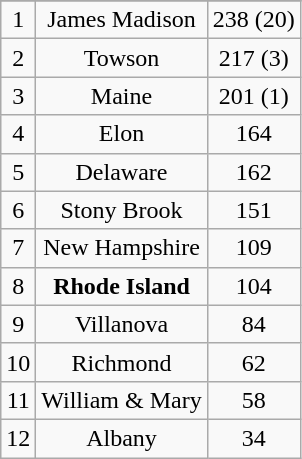<table class="wikitable">
<tr align="center">
</tr>
<tr align="center">
<td>1</td>
<td>James Madison</td>
<td>238 (20)</td>
</tr>
<tr align="center">
<td>2</td>
<td>Towson</td>
<td>217 (3)</td>
</tr>
<tr align="center">
<td>3</td>
<td>Maine</td>
<td>201 (1)</td>
</tr>
<tr align="center">
<td>4</td>
<td>Elon</td>
<td>164</td>
</tr>
<tr align="center">
<td>5</td>
<td>Delaware</td>
<td>162</td>
</tr>
<tr align="center">
<td>6</td>
<td>Stony Brook</td>
<td>151</td>
</tr>
<tr align="center">
<td>7</td>
<td>New Hampshire</td>
<td>109</td>
</tr>
<tr align="center">
<td>8</td>
<td><strong>Rhode Island</strong></td>
<td>104</td>
</tr>
<tr align="center">
<td>9</td>
<td>Villanova</td>
<td>84</td>
</tr>
<tr align="center">
<td>10</td>
<td>Richmond</td>
<td>62</td>
</tr>
<tr align="center">
<td>11</td>
<td>William & Mary</td>
<td>58</td>
</tr>
<tr align="center">
<td>12</td>
<td>Albany</td>
<td>34</td>
</tr>
</table>
